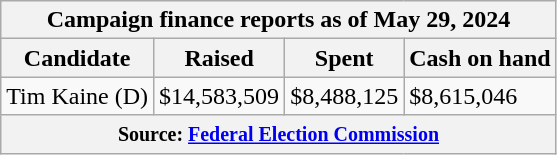<table class="wikitable sortable">
<tr>
<th colspan=4>Campaign finance reports as of May 29, 2024</th>
</tr>
<tr style="text-align:center;">
<th>Candidate</th>
<th>Raised</th>
<th>Spent</th>
<th>Cash on hand</th>
</tr>
<tr>
<td>Tim Kaine (D)</td>
<td>$14,583,509</td>
<td>$8,488,125</td>
<td>$8,615,046</td>
</tr>
<tr>
<th colspan="4"><small>Source: <a href='#'>Federal Election Commission</a></small></th>
</tr>
</table>
